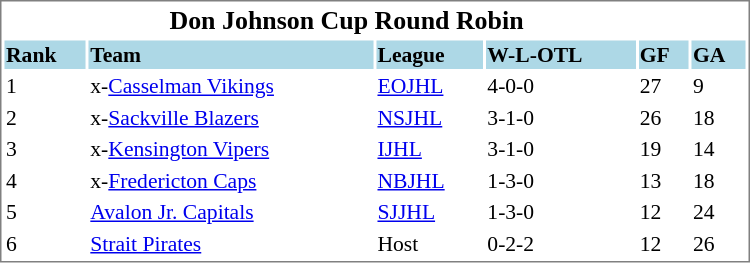<table cellpadding="0">
<tr align="left" style="vertical-align: top">
<td></td>
<td><br><table cellpadding="1" width="500px" style="font-size: 90%; border: 1px solid gray;">
<tr align="center" style="font-size: larger;">
<td colspan=5><strong>Don Johnson Cup Round Robin</strong></td>
</tr>
<tr style="background:lightblue;">
<td><strong>Rank</strong></td>
<td><strong>Team</strong></td>
<td><strong>League</strong></td>
<td><strong>W-L-OTL</strong></td>
<td><strong>GF</strong></td>
<td><strong>GA</strong></td>
</tr>
<tr>
<td>1</td>
<td> x-<a href='#'>Casselman Vikings</a></td>
<td><a href='#'>EOJHL</a></td>
<td>4-0-0</td>
<td>27</td>
<td>9</td>
</tr>
<tr>
<td>2</td>
<td> x-<a href='#'>Sackville Blazers</a></td>
<td><a href='#'>NSJHL</a></td>
<td>3-1-0</td>
<td>26</td>
<td>18</td>
</tr>
<tr>
<td>3</td>
<td> x-<a href='#'>Kensington Vipers</a></td>
<td><a href='#'>IJHL</a></td>
<td>3-1-0</td>
<td>19</td>
<td>14</td>
</tr>
<tr>
<td>4</td>
<td> x-<a href='#'>Fredericton Caps</a></td>
<td><a href='#'>NBJHL</a></td>
<td>1-3-0</td>
<td>13</td>
<td>18</td>
</tr>
<tr>
<td>5</td>
<td> <a href='#'>Avalon Jr. Capitals</a></td>
<td><a href='#'>SJJHL</a></td>
<td>1-3-0</td>
<td>12</td>
<td>24</td>
</tr>
<tr>
<td>6</td>
<td> <a href='#'>Strait Pirates</a></td>
<td>Host</td>
<td>0-2-2</td>
<td>12</td>
<td>26</td>
</tr>
</table>
</td>
</tr>
</table>
